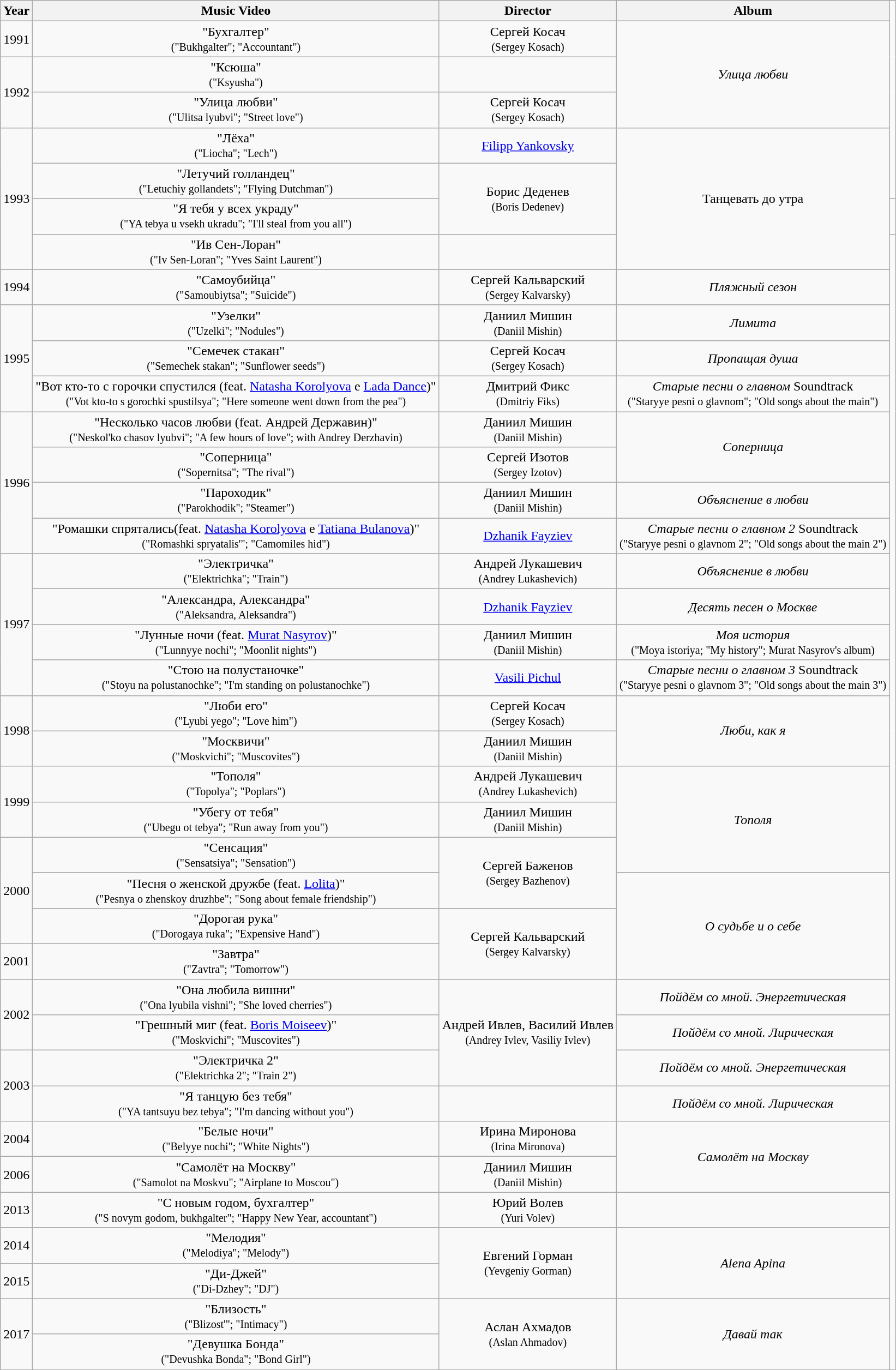<table class="wikitable" style="text-align:center;">
<tr>
<th>Year</th>
<th>Music Video</th>
<th>Director</th>
<th>Album</th>
</tr>
<tr>
<td rowspan="1">1991</td>
<td>"Бухгалтер" <br><small>("Bukhgalter"; "Accountant")</small></td>
<td>Сергей Косач  <br><small>(Sergey Kosach)</small></td>
<td rowspan="3"><em>Улица любви</em></td>
</tr>
<tr>
<td rowspan="2">1992</td>
<td>"Ксюша" <br><small>("Ksyusha")</small></td>
<td></td>
</tr>
<tr>
<td>"Улица любви" <br><small>("Ulitsa lyubvi"; "Street love")</small></td>
<td>Сергей Косач  <br><small>(Sergey Kosach)</small></td>
</tr>
<tr>
<td rowspan="4">1993</td>
<td>"Лёха" <br><small>("Liocha"; "Lech")</small></td>
<td><a href='#'>Filipp Yankovsky</a></td>
<td rowspan="4">Танцевать до утра</td>
</tr>
<tr>
<td>"Летучий голландец" <br><small>("Letuchiy gollandets"; "Flying Dutchman")</small></td>
<td rowspan="2">Борис Деденев <br><small>(Boris Dedenev)</small></td>
</tr>
<tr>
<td>"Я тебя у всех украду" <br><small>("YA tebya u vsekh ukradu"; "I'll steal from you all")</small></td>
<td></td>
</tr>
<tr>
<td>"Ив Сен-Лоран" <br><small>("Iv Sen-Loran"; "Yves Saint Laurent")</small></td>
<td></td>
</tr>
<tr>
<td rowspan="1">1994</td>
<td>"Самоубийца" <br><small>("Samoubiytsa"; "Suicide")</small></td>
<td>Сергей Кальварский <br><small>(Sergey Kalvarsky)</small></td>
<td><em>Пляжный сезон</em></td>
</tr>
<tr>
<td rowspan="3">1995</td>
<td>"Узелки" <br><small>("Uzelki"; "Nodules")</small></td>
<td>Даниил Мишин <br><small>(Daniil Mishin)</small></td>
<td><em>Лимита</em></td>
</tr>
<tr>
<td>"Семечек стакан" <br><small>("Semechek stakan"; "Sunflower seeds")</small></td>
<td>Сергей Косач  <br><small>(Sergey Kosach)</small></td>
<td><em>Пропащая душа</em></td>
</tr>
<tr>
<td>"Вот кто-то с горочки спустился (feat. <a href='#'>Natasha Korolyova</a> e <a href='#'>Lada Dance</a>)" <br><small>("Vot kto-to s gorochki spustilsya"; "Here someone went down from the pea")</small></td>
<td>Дмитрий Фикс <br><small>(Dmitriy Fiks)</small></td>
<td><em>Старые песни о главном</em> Soundtrack <br><small>("Staryye pesni o glavnom"; "Old songs about the main")</small></td>
</tr>
<tr>
<td rowspan="4">1996</td>
<td>"Несколько часов любви (feat. Андрей Державин)" <br><small>("Neskol'ko chasov lyubvi"; "A few hours of love"; with Andrey Derzhavin)</small></td>
<td>Даниил Мишин <br><small>(Daniil Mishin)</small></td>
<td rowspan="2"><em>Соперница</em></td>
</tr>
<tr>
<td>"Соперница" <br><small>("Sopernitsa"; "The rival")</small></td>
<td>Сергей Изотов  <br><small>(Sergey Izotov)</small></td>
</tr>
<tr>
<td>"Пароходик" <br><small>("Parokhodik"; "Steamer")</small></td>
<td>Даниил Мишин <br><small>(Daniil Mishin)</small></td>
<td><em>Объяснение в любви</em></td>
</tr>
<tr>
<td>"Ромашки спрятались(feat. <a href='#'>Natasha Korolyova</a> e <a href='#'>Tatiana Bulanova</a>)" <br><small>("Romashki spryatalis'"; "Camomiles hid")</small></td>
<td><a href='#'>Dzhanik Fayziev</a></td>
<td><em>Старые песни о главном 2</em> Soundtrack <br><small>("Staryye pesni o glavnom 2"; "Old songs about the main 2")</small></td>
</tr>
<tr>
<td rowspan="4">1997</td>
<td>"Электричка" <br><small>("Elektrichka"; "Train")</small></td>
<td>Андрей Лукашевич  <br><small>(Andrey Lukashevich)</small></td>
<td><em>Объяснение в любви</em></td>
</tr>
<tr>
<td>"Александра, Александра" <br><small>("Aleksandra, Aleksandra")</small></td>
<td><a href='#'>Dzhanik Fayziev</a></td>
<td><em>Десять песен о Москве</em></td>
</tr>
<tr>
<td>"Лунные ночи (feat. <a href='#'>Murat Nasyrov</a>)" <br><small>("Lunnyye nochi"; "Moonlit nights")</small></td>
<td>Даниил Мишин <br><small>(Daniil Mishin)</small></td>
<td><em>Моя история</em> <br><small>("Moya istoriya; "My history"; Murat Nasyrov's album)</small></td>
</tr>
<tr>
<td>"Стою на полустаночке" <br><small>("Stoyu na polustanochke"; "I'm standing on polustanochke")</small></td>
<td><a href='#'>Vasili Pichul</a></td>
<td><em>Старые песни о главном 3</em> Soundtrack <br><small>("Staryye pesni o glavnom 3"; "Old songs about the main 3")</small></td>
</tr>
<tr>
<td rowspan="2">1998</td>
<td>"Люби его" <br><small>("Lyubi yego"; "Love him")</small></td>
<td>Сергей Косач  <br><small>(Sergey Kosach)</small></td>
<td rowspan="2"><em>Люби, как я</em></td>
</tr>
<tr>
<td>"Москвичи" <br><small>("Moskvichi"; "Muscovites")</small></td>
<td>Даниил Мишин <br><small>(Daniil Mishin)</small></td>
</tr>
<tr>
<td rowspan="2">1999</td>
<td>"Тополя" <br><small>("Topolya"; "Poplars")</small></td>
<td>Андрей Лукашевич   <br><small>(Andrey Lukashevich)</small></td>
<td rowspan="3"><em>Тополя</em></td>
</tr>
<tr>
<td>"Убегу от тебя" <br><small>("Ubegu ot tebya"; "Run away from you")</small></td>
<td>Даниил Мишин <br><small>(Daniil Mishin)</small></td>
</tr>
<tr>
<td rowspan="3">2000</td>
<td>"Сенсация" <br><small>("Sensatsiya"; "Sensation")</small></td>
<td rowspan="2">Сергей Баженов   <br><small>(Sergey Bazhenov)</small></td>
</tr>
<tr>
<td>"Песня о женской дружбе (feat. <a href='#'>Lolita</a>)" <br><small>("Pesnya o zhenskoy druzhbe"; "Song about female friendship")</small></td>
<td rowspan="3"><em>О судьбе и о себе</em></td>
</tr>
<tr>
<td>"Дорогая рука" <br><small>("Dorogaya ruka"; "Expensive Hand")</small></td>
<td rowspan="2">Сергей Кальварский  <br><small>(Sergey Kalvarsky)</small></td>
</tr>
<tr>
<td rowspan="1">2001</td>
<td>"Завтра" <br><small>("Zavtra"; "Tomorrow")</small></td>
</tr>
<tr>
<td rowspan="2">2002</td>
<td>"Она любила вишни" <br><small>("Ona lyubila vishni"; "She loved cherries")</small></td>
<td rowspan="3">Андрей Ивлев, Василий Ивлев  <br><small>(Andrey Ivlev, Vasiliy Ivlev)</small></td>
<td><em>Пойдём со мной. Энергетическая</em></td>
</tr>
<tr>
<td>"Грешный миг (feat. <a href='#'>Boris Moiseev</a>)" <br><small>("Moskvichi"; "Muscovites")</small></td>
<td><em>Пойдём со мной. Лирическая</em></td>
</tr>
<tr>
<td rowspan="2">2003</td>
<td>"Электричка 2" <br><small>("Elektrichka 2"; "Train 2")</small></td>
<td><em>Пойдём со мной. Энергетическая</em></td>
</tr>
<tr>
<td>"Я танцую без тебя" <br><small>("YA tantsuyu bez tebya"; "I'm dancing without you")</small></td>
<td></td>
<td><em>Пойдём со мной. Лирическая</em></td>
</tr>
<tr>
<td rowspan="1">2004</td>
<td>"Белые ночи" <br><small>("Belyye nochi"; "White Nights")</small></td>
<td>Ирина Миронова<br><small>(Irina Mironova)</small></td>
<td rowspan="2"><em>Самолёт на Москву</em></td>
</tr>
<tr>
<td rowspan="1">2006</td>
<td>"Самолёт на Москву" <br><small>("Samolot na Moskvu"; "Airplane to Moscou")</small></td>
<td>Даниил Мишин <br><small>(Daniil Mishin)</small></td>
</tr>
<tr>
<td rowspan="1">2013</td>
<td>"С новым годом, бухгалтер" <br><small>("S novym godom, bukhgalter"; "Happy New Year, accountant")</small></td>
<td>Юрий Волев <br><small>(Yuri Volev)</small></td>
<td></td>
</tr>
<tr>
<td rowspan="1">2014</td>
<td>"Мелодия" <br><small>("Melodiya"; "Melody")</small></td>
<td rowspan="2">Евгений Горман  <br><small>(Yevgeniy Gorman)</small></td>
<td rowspan="2"><em>Alena Apina </em></td>
</tr>
<tr>
<td rowspan="1">2015</td>
<td>"Ди-Джей" <br><small>("Di-Dzhey"; "DJ")</small></td>
</tr>
<tr>
<td rowspan="2">2017</td>
<td>"Близость" <br><small>("Blizost'"; "Intimacy")</small></td>
<td rowspan="2">Аслан Ахмадов <br><small>(Aslan Ahmadov)</small></td>
<td rowspan="2"><em>Давай так</em></td>
</tr>
<tr>
<td>"Девушка Бонда" <br><small>("Devushka Bonda"; "Bond Girl")</small></td>
</tr>
<tr>
</tr>
</table>
